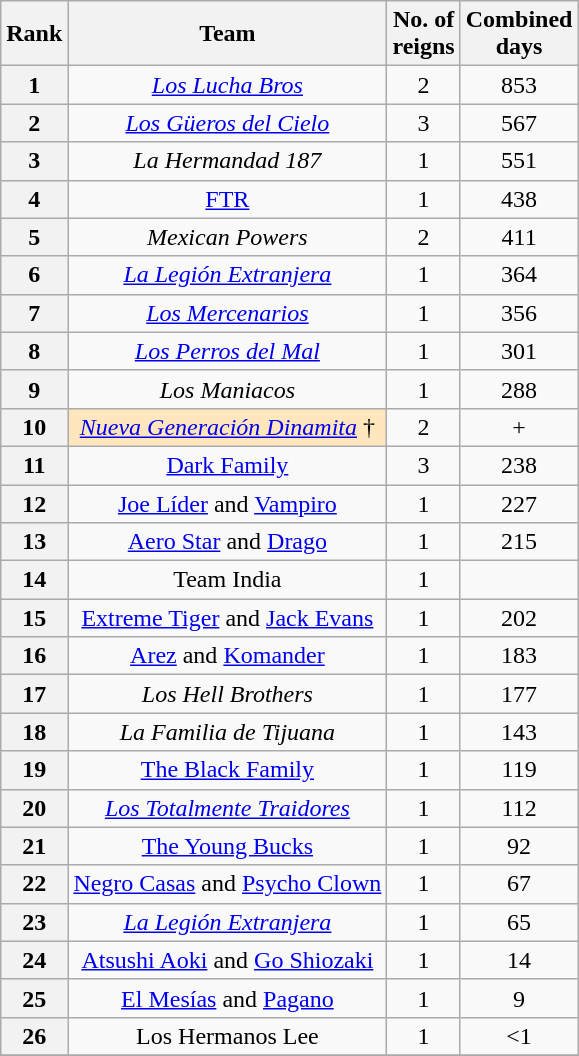<table class="wikitable sortable"  style="text-align: center">
<tr>
<th>Rank</th>
<th>Team</th>
<th>No. of<br>reigns</th>
<th>Combined<br>days</th>
</tr>
<tr>
<th>1</th>
<td><em><a href='#'>Los Lucha Bros</a></em><br></td>
<td>2</td>
<td>853</td>
</tr>
<tr>
<th>2</th>
<td><em><a href='#'>Los Güeros del Cielo</a></em><br></td>
<td>3</td>
<td>567</td>
</tr>
<tr>
<th>3</th>
<td><em>La Hermandad 187</em><br></td>
<td>1</td>
<td>551</td>
</tr>
<tr>
<th>4</th>
<td><a href='#'>FTR</a><br></td>
<td>1</td>
<td>438</td>
</tr>
<tr>
<th>5</th>
<td><em>Mexican Powers</em><br></td>
<td>2</td>
<td>411</td>
</tr>
<tr>
<th>6</th>
<td><em><a href='#'>La Legión Extranjera</a></em><br></td>
<td>1</td>
<td>364</td>
</tr>
<tr>
<th>7</th>
<td><em><a href='#'>Los Mercenarios</a></em><br></td>
<td>1</td>
<td>356</td>
</tr>
<tr>
<th>8</th>
<td><em><a href='#'>Los Perros del Mal</a></em><br></td>
<td>1</td>
<td>301</td>
</tr>
<tr>
<th>9</th>
<td><em>Los Maniacos</em><br></td>
<td>1</td>
<td>288</td>
</tr>
<tr>
<th>10</th>
<td style="background-color:#FFE6BD"><em><a href='#'>Nueva Generación Dinamita</a></em> † <br></td>
<td>2</td>
<td>+</td>
</tr>
<tr>
<th>11</th>
<td><a href='#'>Dark Family</a><br></td>
<td>3</td>
<td>238</td>
</tr>
<tr>
<th>12</th>
<td><a href='#'>Joe Líder</a> and <a href='#'>Vampiro</a></td>
<td>1</td>
<td>227</td>
</tr>
<tr>
<th>13</th>
<td><a href='#'>Aero Star</a> and <a href='#'>Drago</a></td>
<td>1</td>
<td>215</td>
</tr>
<tr>
<th>14</th>
<td>Team India <br></td>
<td>1</td>
<td></td>
</tr>
<tr>
<th>15</th>
<td><a href='#'>Extreme Tiger</a> and <a href='#'>Jack Evans</a></td>
<td>1</td>
<td>202</td>
</tr>
<tr>
<th>16</th>
<td><a href='#'>Arez</a> and <a href='#'>Komander</a></td>
<td>1</td>
<td>183</td>
</tr>
<tr>
<th>17</th>
<td><em>Los Hell Brothers</em><br></td>
<td>1</td>
<td>177</td>
</tr>
<tr>
<th>18</th>
<td><em>La Familia de Tijuana</em><br></td>
<td>1</td>
<td>143</td>
</tr>
<tr>
<th>19</th>
<td><a href='#'>The Black Family</a><br></td>
<td>1</td>
<td>119</td>
</tr>
<tr>
<th>20</th>
<td><em><a href='#'>Los Totalmente Traidores</a></em><br></td>
<td>1</td>
<td>112</td>
</tr>
<tr>
<th>21</th>
<td><a href='#'>The Young Bucks</a><br></td>
<td>1</td>
<td>92</td>
</tr>
<tr>
<th>22</th>
<td><a href='#'>Negro Casas</a> and <a href='#'>Psycho Clown</a></td>
<td>1</td>
<td>67</td>
</tr>
<tr>
<th>23</th>
<td><em><a href='#'>La Legión Extranjera</a></em><br></td>
<td>1</td>
<td>65</td>
</tr>
<tr>
<th>24</th>
<td><a href='#'>Atsushi Aoki</a> and <a href='#'>Go Shiozaki</a></td>
<td>1</td>
<td>14</td>
</tr>
<tr>
<th>25</th>
<td><a href='#'>El Mesías</a> and <a href='#'>Pagano</a></td>
<td>1</td>
<td>9</td>
</tr>
<tr>
<th>26</th>
<td>Los Hermanos Lee<br></td>
<td>1</td>
<td><1</td>
</tr>
<tr>
</tr>
</table>
